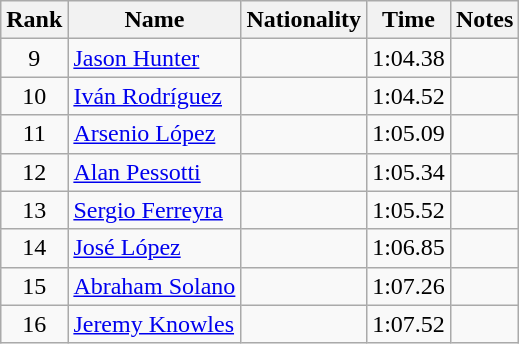<table class="wikitable sortable" style="text-align:center">
<tr>
<th>Rank</th>
<th>Name</th>
<th>Nationality</th>
<th>Time</th>
<th>Notes</th>
</tr>
<tr>
<td>9</td>
<td align=left><a href='#'>Jason Hunter</a></td>
<td align=left></td>
<td>1:04.38</td>
<td></td>
</tr>
<tr>
<td>10</td>
<td align=left><a href='#'>Iván Rodríguez</a></td>
<td align=left></td>
<td>1:04.52</td>
<td></td>
</tr>
<tr>
<td>11</td>
<td align=left><a href='#'>Arsenio López</a></td>
<td align=left></td>
<td>1:05.09</td>
<td></td>
</tr>
<tr>
<td>12</td>
<td align=left><a href='#'>Alan Pessotti</a></td>
<td align=left></td>
<td>1:05.34</td>
<td></td>
</tr>
<tr>
<td>13</td>
<td align=left><a href='#'>Sergio Ferreyra</a></td>
<td align=left></td>
<td>1:05.52</td>
<td></td>
</tr>
<tr>
<td>14</td>
<td align=left><a href='#'>José López</a></td>
<td align=left></td>
<td>1:06.85</td>
<td></td>
</tr>
<tr>
<td>15</td>
<td align=left><a href='#'>Abraham Solano</a></td>
<td align=left></td>
<td>1:07.26</td>
<td></td>
</tr>
<tr>
<td>16</td>
<td align=left><a href='#'>Jeremy Knowles</a></td>
<td align=left></td>
<td>1:07.52</td>
<td></td>
</tr>
</table>
